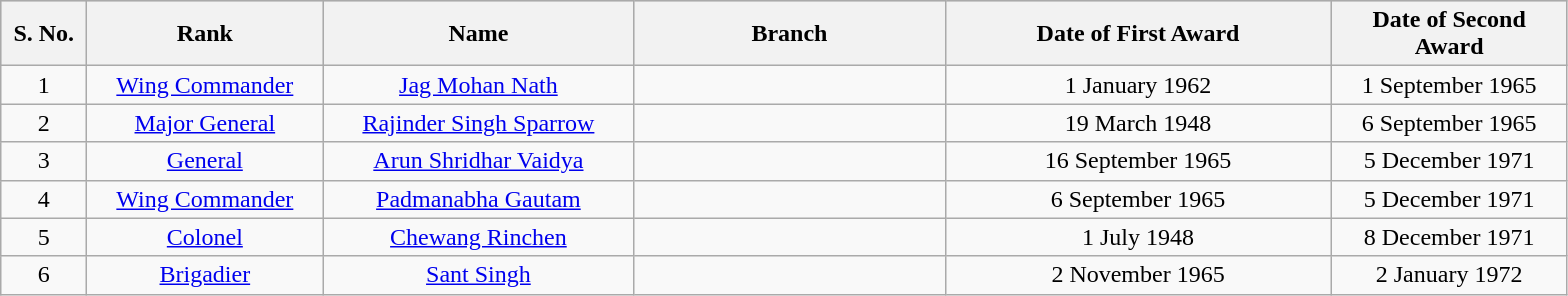<table class="wikitable sortable" style="text-align:center">
<tr style="background:#cccccc">
<th scope="col" style="width: 50px;">S. No.</th>
<th scope="col" style="width: 150px;">Rank</th>
<th scope="col" style="width: 200px;">Name</th>
<th scope="col" style="width: 200px;">Branch</th>
<th scope="col" style="width: 250px;">Date of First Award</th>
<th scope="col" style="width: 150px;">Date of Second Award</th>
</tr>
<tr>
<td>1</td>
<td><a href='#'>Wing Commander</a></td>
<td><a href='#'>Jag Mohan Nath</a></td>
<td></td>
<td>1 January 1962</td>
<td>1 September 1965</td>
</tr>
<tr>
<td>2</td>
<td><a href='#'>Major General</a></td>
<td><a href='#'>Rajinder Singh Sparrow</a></td>
<td></td>
<td>19 March 1948</td>
<td>6 September 1965</td>
</tr>
<tr>
<td>3</td>
<td><a href='#'>General</a></td>
<td><a href='#'>Arun Shridhar Vaidya</a></td>
<td></td>
<td>16 September 1965</td>
<td>5 December 1971</td>
</tr>
<tr>
<td>4</td>
<td><a href='#'>Wing Commander</a></td>
<td><a href='#'>Padmanabha Gautam</a></td>
<td></td>
<td>6 September 1965</td>
<td>5 December 1971</td>
</tr>
<tr>
<td>5</td>
<td><a href='#'>Colonel</a></td>
<td><a href='#'>Chewang Rinchen</a></td>
<td></td>
<td>1 July 1948</td>
<td>8 December 1971</td>
</tr>
<tr>
<td>6</td>
<td><a href='#'>Brigadier</a></td>
<td><a href='#'>Sant Singh</a></td>
<td></td>
<td>2 November 1965</td>
<td>2 January 1972</td>
</tr>
</table>
